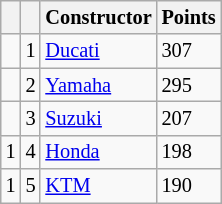<table class="wikitable" style="font-size: 85%;">
<tr>
<th></th>
<th></th>
<th>Constructor</th>
<th>Points</th>
</tr>
<tr>
<td></td>
<td align=center>1</td>
<td> <a href='#'>Ducati</a></td>
<td align=left>307</td>
</tr>
<tr>
<td></td>
<td align=center>2</td>
<td> <a href='#'>Yamaha</a></td>
<td align=left>295</td>
</tr>
<tr>
<td></td>
<td align=center>3</td>
<td> <a href='#'>Suzuki</a></td>
<td align=left>207</td>
</tr>
<tr>
<td> 1</td>
<td align=center>4</td>
<td> <a href='#'>Honda</a></td>
<td align=left>198</td>
</tr>
<tr>
<td> 1</td>
<td align=center>5</td>
<td> <a href='#'>KTM</a></td>
<td align=left>190</td>
</tr>
</table>
